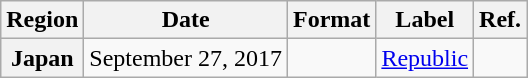<table class="wikitable plainrowheaders">
<tr>
<th scope="col">Region</th>
<th scope="col">Date</th>
<th scope="col">Format</th>
<th scope="col">Label</th>
<th scope="col">Ref.</th>
</tr>
<tr>
<th scope="row">Japan</th>
<td>September 27, 2017</td>
<td></td>
<td><a href='#'>Republic</a></td>
<td align="center"></td>
</tr>
</table>
